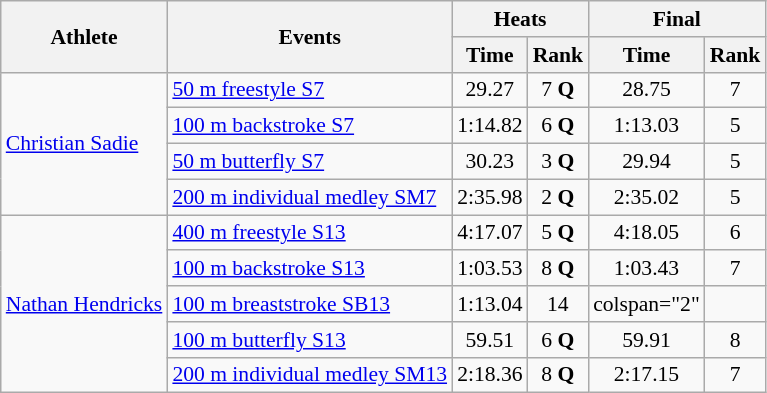<table class=wikitable style="font-size:90%">
<tr>
<th rowspan="2">Athlete</th>
<th rowspan="2">Events</th>
<th colspan="2">Heats</th>
<th colspan="2">Final</th>
</tr>
<tr>
<th>Time</th>
<th>Rank</th>
<th>Time</th>
<th>Rank</th>
</tr>
<tr align=center>
<td align=left rowspan=4><a href='#'>Christian Sadie</a></td>
<td align=left><a href='#'>50 m freestyle S7</a></td>
<td>29.27</td>
<td>7 <strong>Q</strong></td>
<td>28.75</td>
<td>7</td>
</tr>
<tr align=center>
<td align=left><a href='#'>100 m backstroke S7</a></td>
<td>1:14.82</td>
<td>6 <strong>Q</strong></td>
<td>1:13.03</td>
<td>5</td>
</tr>
<tr align=center>
<td align=left><a href='#'>50 m butterfly S7</a></td>
<td>30.23</td>
<td>3 <strong>Q</strong></td>
<td>29.94</td>
<td>5</td>
</tr>
<tr align=center>
<td align=left><a href='#'>200 m individual medley SM7</a></td>
<td>2:35.98</td>
<td>2 <strong>Q</strong></td>
<td>2:35.02</td>
<td>5</td>
</tr>
<tr align=center>
<td rowspan="5" align="left"><a href='#'>Nathan Hendricks</a></td>
<td align=left><a href='#'>400 m freestyle S13</a></td>
<td>4:17.07</td>
<td>5 <strong>Q</strong></td>
<td>4:18.05</td>
<td>6</td>
</tr>
<tr align=center>
<td align=left><a href='#'>100 m backstroke S13</a></td>
<td>1:03.53</td>
<td>8 <strong>Q</strong></td>
<td>1:03.43</td>
<td>7</td>
</tr>
<tr align=center>
<td align=left><a href='#'>100 m breaststroke SB13</a></td>
<td>1:13.04</td>
<td>14</td>
<td>colspan="2" </td>
</tr>
<tr align=center>
<td align=left><a href='#'>100 m butterfly S13</a></td>
<td>59.51</td>
<td>6 <strong>Q</strong></td>
<td>59.91</td>
<td>8</td>
</tr>
<tr align=center>
<td align=left><a href='#'>200 m individual medley SM13</a></td>
<td>2:18.36</td>
<td>8 <strong>Q</strong></td>
<td>2:17.15</td>
<td>7</td>
</tr>
</table>
